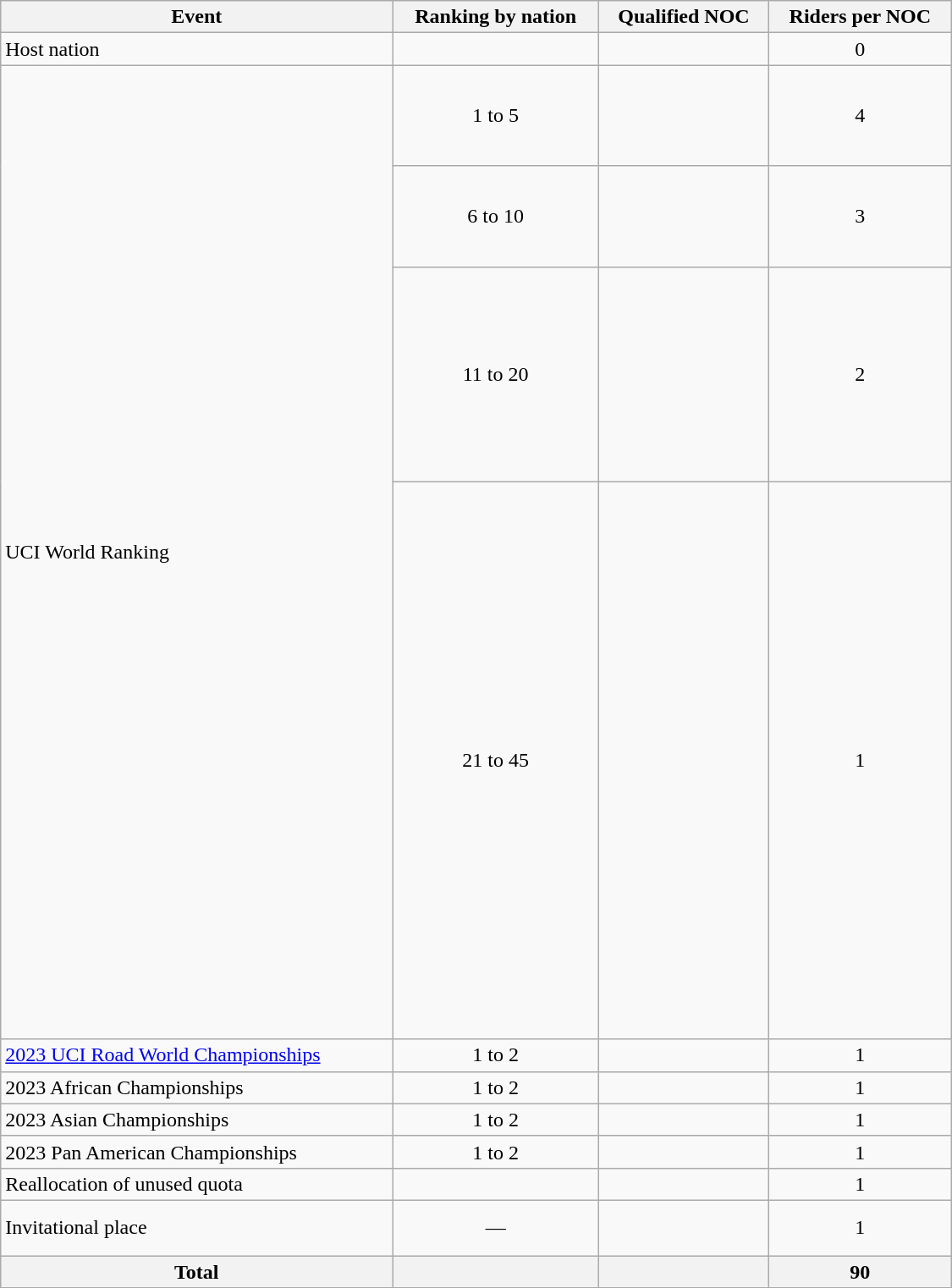<table class="wikitable"  style="width:750px; text-align:center;">
<tr>
<th>Event</th>
<th>Ranking by nation</th>
<th>Qualified NOC</th>
<th>Riders per NOC</th>
</tr>
<tr>
<td align=left>Host nation</td>
<td></td>
<td></td>
<td>0</td>
</tr>
<tr>
<td rowspan=4 align=left>UCI World Ranking</td>
<td>1 to 5</td>
<td align="left"><br><br><br><br></td>
<td>4</td>
</tr>
<tr>
<td>6 to 10</td>
<td align="left"><br><br><br><br></td>
<td>3</td>
</tr>
<tr>
<td>11 to 20</td>
<td align="left"><br><br><br><br><br><br><br><br><br></td>
<td>2</td>
</tr>
<tr>
<td>21 to 45</td>
<td align="left"><br><br><br><br><br><br><br><br><br><br><br><br><br><br><br><br><br><br><br><br><br><br><br><br></td>
<td>1</td>
</tr>
<tr>
<td align=left><a href='#'>2023 UCI Road World Championships</a></td>
<td>1 to 2</td>
<td align="left"><br></td>
<td>1</td>
</tr>
<tr>
<td align=left>2023 African Championships</td>
<td>1 to 2</td>
<td align="left"><br></td>
<td>1</td>
</tr>
<tr>
<td align=left>2023 Asian Championships</td>
<td>1 to 2</td>
<td align="left"><br></td>
<td>1</td>
</tr>
<tr>
<td align=left>2023 Pan American Championships</td>
<td>1 to 2</td>
<td align="left"><br></td>
<td>1</td>
</tr>
<tr>
<td align=left>Reallocation of unused quota</td>
<td></td>
<td align="left"><br></td>
<td>1</td>
</tr>
<tr>
<td align=left>Invitational place</td>
<td>—</td>
<td align="left"><br><br></td>
<td>1</td>
</tr>
<tr>
<th>Total</th>
<th></th>
<th></th>
<th>90</th>
</tr>
</table>
